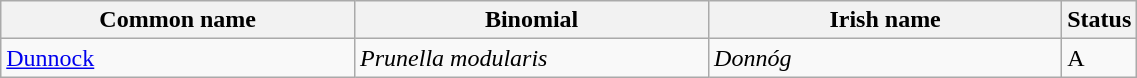<table width=60% class="wikitable">
<tr>
<th width=32%>Common name</th>
<th width=32%>Binomial</th>
<th width=32%>Irish name</th>
<th width=4%>Status</th>
</tr>
<tr>
<td><a href='#'>Dunnock</a></td>
<td><em>Prunella modularis</em></td>
<td><em>Donnóg</em></td>
<td>A</td>
</tr>
</table>
